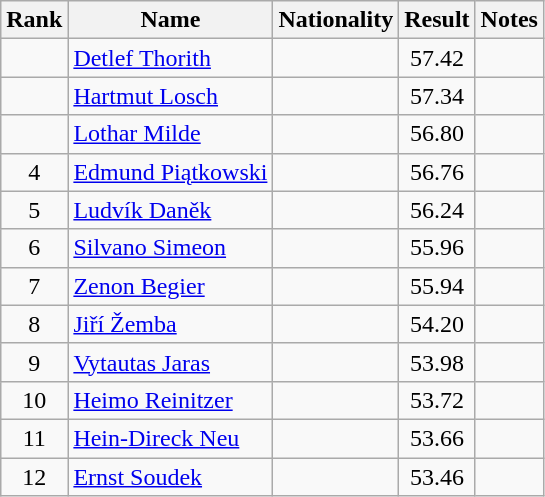<table class="wikitable sortable" style="text-align:center">
<tr>
<th>Rank</th>
<th>Name</th>
<th>Nationality</th>
<th>Result</th>
<th>Notes</th>
</tr>
<tr>
<td></td>
<td align=left><a href='#'>Detlef Thorith</a></td>
<td align=left></td>
<td>57.42</td>
<td></td>
</tr>
<tr>
<td></td>
<td align=left><a href='#'>Hartmut Losch</a></td>
<td align=left></td>
<td>57.34</td>
<td></td>
</tr>
<tr>
<td></td>
<td align=left><a href='#'>Lothar Milde</a></td>
<td align=left></td>
<td>56.80</td>
<td></td>
</tr>
<tr>
<td>4</td>
<td align=left><a href='#'>Edmund Piątkowski</a></td>
<td align=left></td>
<td>56.76</td>
<td></td>
</tr>
<tr>
<td>5</td>
<td align=left><a href='#'>Ludvík Daněk</a></td>
<td align=left></td>
<td>56.24</td>
<td></td>
</tr>
<tr>
<td>6</td>
<td align=left><a href='#'>Silvano Simeon</a></td>
<td align=left></td>
<td>55.96</td>
<td></td>
</tr>
<tr>
<td>7</td>
<td align=left><a href='#'>Zenon Begier</a></td>
<td align=left></td>
<td>55.94</td>
<td></td>
</tr>
<tr>
<td>8</td>
<td align=left><a href='#'>Jiří Žemba</a></td>
<td align=left></td>
<td>54.20</td>
<td></td>
</tr>
<tr>
<td>9</td>
<td align=left><a href='#'>Vytautas Jaras</a></td>
<td align=left></td>
<td>53.98</td>
<td></td>
</tr>
<tr>
<td>10</td>
<td align=left><a href='#'>Heimo Reinitzer</a></td>
<td align=left></td>
<td>53.72</td>
<td></td>
</tr>
<tr>
<td>11</td>
<td align=left><a href='#'>Hein-Direck Neu</a></td>
<td align=left></td>
<td>53.66</td>
<td></td>
</tr>
<tr>
<td>12</td>
<td align=left><a href='#'>Ernst Soudek</a></td>
<td align=left></td>
<td>53.46</td>
<td></td>
</tr>
</table>
